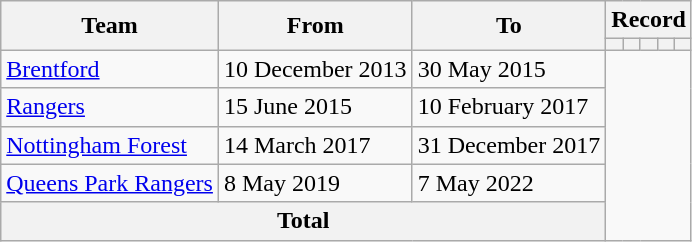<table class="wikitable" style="text-align:center">
<tr>
<th rowspan="2">Team</th>
<th rowspan="2">From</th>
<th rowspan="2">To</th>
<th colspan="5">Record</th>
</tr>
<tr>
<th></th>
<th></th>
<th></th>
<th></th>
<th></th>
</tr>
<tr>
<td align="left"><a href='#'>Brentford</a></td>
<td align="left">10 December 2013</td>
<td align="left">30 May 2015<br></td>
</tr>
<tr>
<td align="left"><a href='#'>Rangers</a></td>
<td align="left">15 June 2015</td>
<td align="left">10 February 2017<br></td>
</tr>
<tr>
<td align="left"><a href='#'>Nottingham Forest</a></td>
<td align="left">14 March 2017</td>
<td align="left">31 December 2017<br></td>
</tr>
<tr>
<td align="left"><a href='#'>Queens Park Rangers</a></td>
<td align="left">8 May 2019</td>
<td align="left">7 May 2022<br></td>
</tr>
<tr>
<th colspan="3">Total<br></th>
</tr>
</table>
